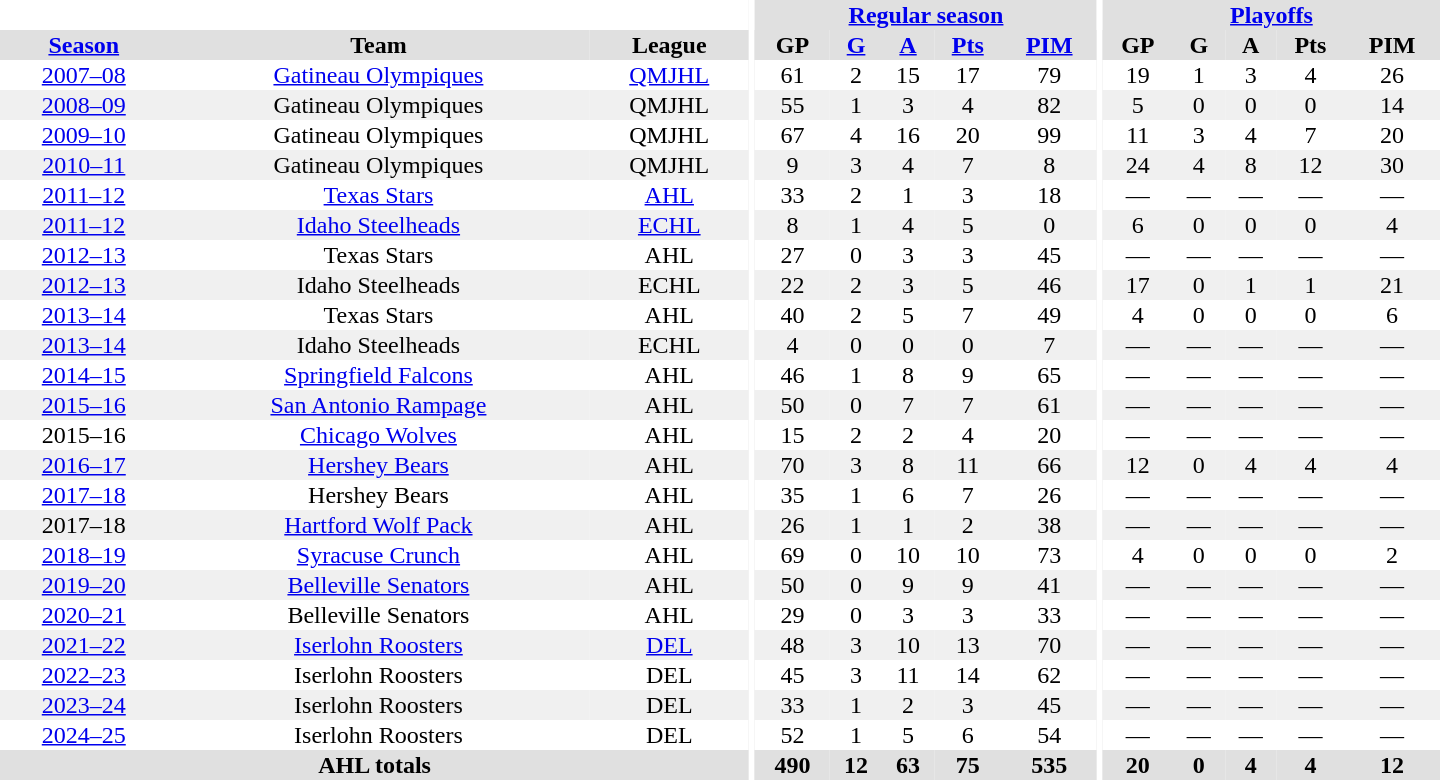<table border="0" cellpadding="1" cellspacing="0" style="text-align:center; width:60em">
<tr bgcolor="#e0e0e0">
<th colspan="3" bgcolor="#ffffff"></th>
<th rowspan="99" bgcolor="#ffffff"></th>
<th colspan="5"><a href='#'>Regular season</a></th>
<th rowspan="99" bgcolor="#ffffff"></th>
<th colspan="5"><a href='#'>Playoffs</a></th>
</tr>
<tr bgcolor="#e0e0e0">
<th><a href='#'>Season</a></th>
<th>Team</th>
<th>League</th>
<th>GP</th>
<th><a href='#'>G</a></th>
<th><a href='#'>A</a></th>
<th><a href='#'>Pts</a></th>
<th><a href='#'>PIM</a></th>
<th>GP</th>
<th>G</th>
<th>A</th>
<th>Pts</th>
<th>PIM</th>
</tr>
<tr ALIGN="center">
<td><a href='#'>2007–08</a></td>
<td><a href='#'>Gatineau Olympiques</a></td>
<td><a href='#'>QMJHL</a></td>
<td>61</td>
<td>2</td>
<td>15</td>
<td>17</td>
<td>79</td>
<td>19</td>
<td>1</td>
<td>3</td>
<td>4</td>
<td>26</td>
</tr>
<tr ALIGN="center" bgcolor="#f0f0f0">
<td><a href='#'>2008–09</a></td>
<td>Gatineau Olympiques</td>
<td>QMJHL</td>
<td>55</td>
<td>1</td>
<td>3</td>
<td>4</td>
<td>82</td>
<td>5</td>
<td>0</td>
<td>0</td>
<td>0</td>
<td>14</td>
</tr>
<tr ALIGN="center">
<td><a href='#'>2009–10</a></td>
<td>Gatineau Olympiques</td>
<td>QMJHL</td>
<td>67</td>
<td>4</td>
<td>16</td>
<td>20</td>
<td>99</td>
<td>11</td>
<td>3</td>
<td>4</td>
<td>7</td>
<td>20</td>
</tr>
<tr ALIGN="center" bgcolor="#f0f0f0">
<td><a href='#'>2010–11</a></td>
<td>Gatineau Olympiques</td>
<td>QMJHL</td>
<td>9</td>
<td>3</td>
<td>4</td>
<td>7</td>
<td>8</td>
<td>24</td>
<td>4</td>
<td>8</td>
<td>12</td>
<td>30</td>
</tr>
<tr ALIGN="center">
<td><a href='#'>2011–12</a></td>
<td><a href='#'>Texas Stars</a></td>
<td><a href='#'>AHL</a></td>
<td>33</td>
<td>2</td>
<td>1</td>
<td>3</td>
<td>18</td>
<td>—</td>
<td>—</td>
<td>—</td>
<td>—</td>
<td>—</td>
</tr>
<tr ALIGN="center" bgcolor="#f0f0f0">
<td><a href='#'>2011–12</a></td>
<td><a href='#'>Idaho Steelheads</a></td>
<td><a href='#'>ECHL</a></td>
<td>8</td>
<td>1</td>
<td>4</td>
<td>5</td>
<td>0</td>
<td>6</td>
<td>0</td>
<td>0</td>
<td>0</td>
<td>4</td>
</tr>
<tr ALIGN="center">
<td><a href='#'>2012–13</a></td>
<td>Texas Stars</td>
<td>AHL</td>
<td>27</td>
<td>0</td>
<td>3</td>
<td>3</td>
<td>45</td>
<td>—</td>
<td>—</td>
<td>—</td>
<td>—</td>
<td>—</td>
</tr>
<tr ALIGN="center" bgcolor="#f0f0f0">
<td><a href='#'>2012–13</a></td>
<td>Idaho Steelheads</td>
<td>ECHL</td>
<td>22</td>
<td>2</td>
<td>3</td>
<td>5</td>
<td>46</td>
<td>17</td>
<td>0</td>
<td>1</td>
<td>1</td>
<td>21</td>
</tr>
<tr ALIGN="center">
<td><a href='#'>2013–14</a></td>
<td>Texas Stars</td>
<td>AHL</td>
<td>40</td>
<td>2</td>
<td>5</td>
<td>7</td>
<td>49</td>
<td>4</td>
<td>0</td>
<td>0</td>
<td>0</td>
<td>6</td>
</tr>
<tr ALIGN="center" bgcolor="#f0f0f0">
<td><a href='#'>2013–14</a></td>
<td>Idaho Steelheads</td>
<td>ECHL</td>
<td>4</td>
<td>0</td>
<td>0</td>
<td>0</td>
<td>7</td>
<td>—</td>
<td>—</td>
<td>—</td>
<td>—</td>
<td>—</td>
</tr>
<tr ALIGN="center">
<td><a href='#'>2014–15</a></td>
<td><a href='#'>Springfield Falcons</a></td>
<td>AHL</td>
<td>46</td>
<td>1</td>
<td>8</td>
<td>9</td>
<td>65</td>
<td>—</td>
<td>—</td>
<td>—</td>
<td>—</td>
<td>—</td>
</tr>
<tr ALIGN="center" bgcolor="#f0f0f0">
<td><a href='#'>2015–16</a></td>
<td><a href='#'>San Antonio Rampage</a></td>
<td>AHL</td>
<td>50</td>
<td>0</td>
<td>7</td>
<td>7</td>
<td>61</td>
<td>—</td>
<td>—</td>
<td>—</td>
<td>—</td>
<td>—</td>
</tr>
<tr ALIGN="center">
<td>2015–16</td>
<td><a href='#'>Chicago Wolves</a></td>
<td>AHL</td>
<td>15</td>
<td>2</td>
<td>2</td>
<td>4</td>
<td>20</td>
<td>—</td>
<td>—</td>
<td>—</td>
<td>—</td>
<td>—</td>
</tr>
<tr ALIGN="center" bgcolor="#f0f0f0">
<td><a href='#'>2016–17</a></td>
<td><a href='#'>Hershey Bears</a></td>
<td>AHL</td>
<td>70</td>
<td>3</td>
<td>8</td>
<td>11</td>
<td>66</td>
<td>12</td>
<td>0</td>
<td>4</td>
<td>4</td>
<td>4</td>
</tr>
<tr ALIGN="center">
<td><a href='#'>2017–18</a></td>
<td>Hershey Bears</td>
<td>AHL</td>
<td>35</td>
<td>1</td>
<td>6</td>
<td>7</td>
<td>26</td>
<td>—</td>
<td>—</td>
<td>—</td>
<td>—</td>
<td>—</td>
</tr>
<tr ALIGN="center" bgcolor="#f0f0f0">
<td>2017–18</td>
<td><a href='#'>Hartford Wolf Pack</a></td>
<td>AHL</td>
<td>26</td>
<td>1</td>
<td>1</td>
<td>2</td>
<td>38</td>
<td>—</td>
<td>—</td>
<td>—</td>
<td>—</td>
<td>—</td>
</tr>
<tr ALIGN="center">
<td><a href='#'>2018–19</a></td>
<td><a href='#'>Syracuse Crunch</a></td>
<td>AHL</td>
<td>69</td>
<td>0</td>
<td>10</td>
<td>10</td>
<td>73</td>
<td>4</td>
<td>0</td>
<td>0</td>
<td>0</td>
<td>2</td>
</tr>
<tr ALIGN="center" bgcolor="#f0f0f0">
<td><a href='#'>2019–20</a></td>
<td><a href='#'>Belleville Senators</a></td>
<td>AHL</td>
<td>50</td>
<td>0</td>
<td>9</td>
<td>9</td>
<td>41</td>
<td>—</td>
<td>—</td>
<td>—</td>
<td>—</td>
<td>—</td>
</tr>
<tr ALIGN="center">
<td><a href='#'>2020–21</a></td>
<td>Belleville Senators</td>
<td>AHL</td>
<td>29</td>
<td>0</td>
<td>3</td>
<td>3</td>
<td>33</td>
<td>—</td>
<td>—</td>
<td>—</td>
<td>—</td>
<td>—</td>
</tr>
<tr ALIGN="center" bgcolor="#f0f0f0">
<td><a href='#'>2021–22</a></td>
<td><a href='#'>Iserlohn Roosters</a></td>
<td><a href='#'>DEL</a></td>
<td>48</td>
<td>3</td>
<td>10</td>
<td>13</td>
<td>70</td>
<td>—</td>
<td>—</td>
<td>—</td>
<td>—</td>
<td>—</td>
</tr>
<tr ALIGN="center">
<td><a href='#'>2022–23</a></td>
<td>Iserlohn Roosters</td>
<td>DEL</td>
<td>45</td>
<td>3</td>
<td>11</td>
<td>14</td>
<td>62</td>
<td>—</td>
<td>—</td>
<td>—</td>
<td>—</td>
<td>—</td>
</tr>
<tr ALIGN="center" bgcolor="#f0f0f0">
<td><a href='#'>2023–24</a></td>
<td>Iserlohn Roosters</td>
<td>DEL</td>
<td>33</td>
<td>1</td>
<td>2</td>
<td>3</td>
<td>45</td>
<td>—</td>
<td>—</td>
<td>—</td>
<td>—</td>
<td>—</td>
</tr>
<tr ALIGN="center">
<td><a href='#'>2024–25</a></td>
<td>Iserlohn Roosters</td>
<td>DEL</td>
<td>52</td>
<td>1</td>
<td>5</td>
<td>6</td>
<td>54</td>
<td>—</td>
<td>—</td>
<td>—</td>
<td>—</td>
<td>—</td>
</tr>
<tr bgcolor="#e0e0e0">
<th colspan="3">AHL totals</th>
<th>490</th>
<th>12</th>
<th>63</th>
<th>75</th>
<th>535</th>
<th>20</th>
<th>0</th>
<th>4</th>
<th>4</th>
<th>12</th>
</tr>
</table>
